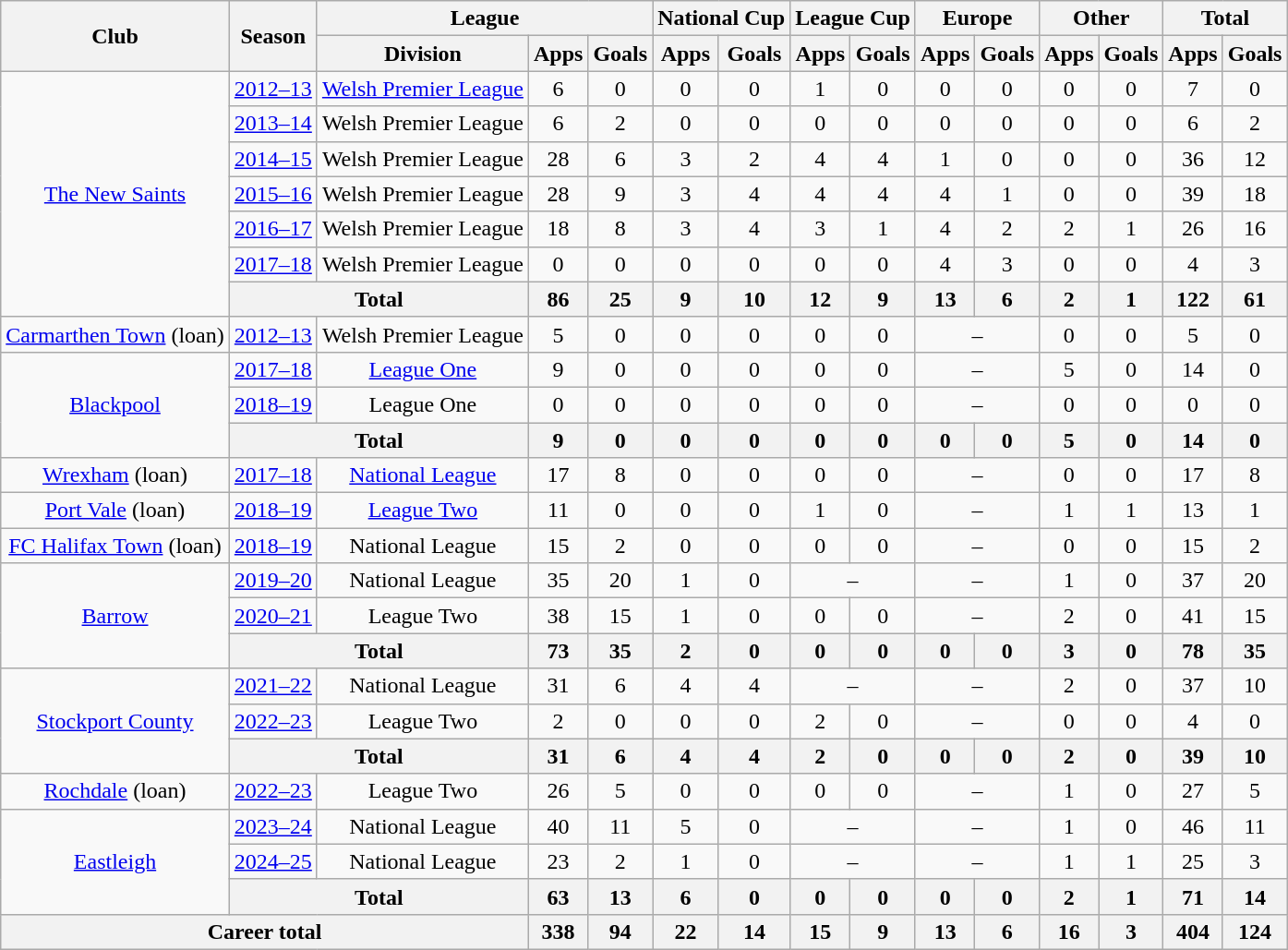<table class=wikitable style="text-align:center">
<tr>
<th rowspan=2>Club</th>
<th rowspan=2>Season</th>
<th colspan=3>League</th>
<th colspan=2>National Cup</th>
<th colspan=2>League Cup</th>
<th colspan=2>Europe</th>
<th colspan=2>Other</th>
<th colspan=2>Total</th>
</tr>
<tr>
<th>Division</th>
<th>Apps</th>
<th>Goals</th>
<th>Apps</th>
<th>Goals</th>
<th>Apps</th>
<th>Goals</th>
<th>Apps</th>
<th>Goals</th>
<th>Apps</th>
<th>Goals</th>
<th>Apps</th>
<th>Goals</th>
</tr>
<tr>
<td rowspan="7"><a href='#'>The New Saints</a></td>
<td><a href='#'>2012–13</a></td>
<td><a href='#'>Welsh Premier League</a></td>
<td>6</td>
<td>0</td>
<td>0</td>
<td>0</td>
<td>1</td>
<td>0</td>
<td>0</td>
<td>0</td>
<td>0</td>
<td>0</td>
<td>7</td>
<td>0</td>
</tr>
<tr>
<td><a href='#'>2013–14</a></td>
<td>Welsh Premier League</td>
<td>6</td>
<td>2</td>
<td>0</td>
<td>0</td>
<td>0</td>
<td>0</td>
<td>0</td>
<td>0</td>
<td>0</td>
<td>0</td>
<td>6</td>
<td>2</td>
</tr>
<tr>
<td><a href='#'>2014–15</a></td>
<td>Welsh Premier League</td>
<td>28</td>
<td>6</td>
<td>3</td>
<td>2</td>
<td>4</td>
<td>4</td>
<td>1</td>
<td>0</td>
<td>0</td>
<td>0</td>
<td>36</td>
<td>12</td>
</tr>
<tr>
<td><a href='#'>2015–16</a></td>
<td>Welsh Premier League</td>
<td>28</td>
<td>9</td>
<td>3</td>
<td>4</td>
<td>4</td>
<td>4</td>
<td>4</td>
<td>1</td>
<td>0</td>
<td>0</td>
<td>39</td>
<td>18</td>
</tr>
<tr>
<td><a href='#'>2016–17</a></td>
<td>Welsh Premier League</td>
<td>18</td>
<td>8</td>
<td>3</td>
<td>4</td>
<td>3</td>
<td>1</td>
<td>4</td>
<td>2</td>
<td>2</td>
<td>1</td>
<td>26</td>
<td>16</td>
</tr>
<tr>
<td><a href='#'>2017–18</a></td>
<td>Welsh Premier League</td>
<td>0</td>
<td>0</td>
<td>0</td>
<td>0</td>
<td>0</td>
<td>0</td>
<td>4</td>
<td>3</td>
<td>0</td>
<td>0</td>
<td>4</td>
<td>3</td>
</tr>
<tr>
<th colspan="2">Total</th>
<th>86</th>
<th>25</th>
<th>9</th>
<th>10</th>
<th>12</th>
<th>9</th>
<th>13</th>
<th>6</th>
<th>2</th>
<th>1</th>
<th>122</th>
<th>61</th>
</tr>
<tr>
<td><a href='#'>Carmarthen Town</a> (loan)</td>
<td><a href='#'>2012–13</a></td>
<td>Welsh Premier League</td>
<td>5</td>
<td>0</td>
<td>0</td>
<td>0</td>
<td>0</td>
<td>0</td>
<td colspan="2">–</td>
<td>0</td>
<td>0</td>
<td>5</td>
<td>0</td>
</tr>
<tr>
<td rowspan="3"><a href='#'>Blackpool</a></td>
<td><a href='#'>2017–18</a></td>
<td><a href='#'>League One</a></td>
<td>9</td>
<td>0</td>
<td>0</td>
<td>0</td>
<td>0</td>
<td>0</td>
<td colspan="2">–</td>
<td>5</td>
<td>0</td>
<td>14</td>
<td>0</td>
</tr>
<tr>
<td><a href='#'>2018–19</a></td>
<td>League One</td>
<td>0</td>
<td>0</td>
<td>0</td>
<td>0</td>
<td>0</td>
<td>0</td>
<td colspan="2">–</td>
<td>0</td>
<td>0</td>
<td>0</td>
<td>0</td>
</tr>
<tr>
<th colspan="2">Total</th>
<th>9</th>
<th>0</th>
<th>0</th>
<th>0</th>
<th>0</th>
<th>0</th>
<th>0</th>
<th>0</th>
<th>5</th>
<th>0</th>
<th>14</th>
<th>0</th>
</tr>
<tr>
<td><a href='#'>Wrexham</a> (loan)</td>
<td><a href='#'>2017–18</a></td>
<td><a href='#'>National League</a></td>
<td>17</td>
<td>8</td>
<td>0</td>
<td>0</td>
<td>0</td>
<td>0</td>
<td colspan=2>–</td>
<td>0</td>
<td>0</td>
<td>17</td>
<td>8</td>
</tr>
<tr>
<td><a href='#'>Port Vale</a> (loan)</td>
<td><a href='#'>2018–19</a></td>
<td><a href='#'>League Two</a></td>
<td>11</td>
<td>0</td>
<td>0</td>
<td>0</td>
<td>1</td>
<td>0</td>
<td colspan="2">–</td>
<td>1</td>
<td>1</td>
<td>13</td>
<td>1</td>
</tr>
<tr>
<td><a href='#'>FC Halifax Town</a> (loan)</td>
<td><a href='#'>2018–19</a></td>
<td>National League</td>
<td>15</td>
<td>2</td>
<td>0</td>
<td>0</td>
<td>0</td>
<td>0</td>
<td colspan=2>–</td>
<td>0</td>
<td>0</td>
<td>15</td>
<td>2</td>
</tr>
<tr>
<td rowspan="3"><a href='#'>Barrow</a></td>
<td><a href='#'>2019–20</a></td>
<td>National League</td>
<td>35</td>
<td>20</td>
<td>1</td>
<td>0</td>
<td colspan=2>–</td>
<td colspan=2>–</td>
<td>1</td>
<td>0</td>
<td>37</td>
<td>20</td>
</tr>
<tr>
<td><a href='#'>2020–21</a></td>
<td>League Two</td>
<td>38</td>
<td>15</td>
<td>1</td>
<td>0</td>
<td>0</td>
<td>0</td>
<td colspan=2>–</td>
<td>2</td>
<td>0</td>
<td>41</td>
<td>15</td>
</tr>
<tr>
<th colspan="2">Total</th>
<th>73</th>
<th>35</th>
<th>2</th>
<th>0</th>
<th>0</th>
<th>0</th>
<th>0</th>
<th>0</th>
<th>3</th>
<th>0</th>
<th>78</th>
<th>35</th>
</tr>
<tr>
<td rowspan="3"><a href='#'>Stockport County</a></td>
<td><a href='#'>2021–22</a></td>
<td>National League</td>
<td>31</td>
<td>6</td>
<td>4</td>
<td>4</td>
<td colspan=2>–</td>
<td colspan=2>–</td>
<td>2</td>
<td>0</td>
<td>37</td>
<td>10</td>
</tr>
<tr>
<td><a href='#'>2022–23</a></td>
<td>League Two</td>
<td>2</td>
<td>0</td>
<td>0</td>
<td>0</td>
<td>2</td>
<td>0</td>
<td colspan=2>–</td>
<td>0</td>
<td>0</td>
<td>4</td>
<td>0</td>
</tr>
<tr>
<th colspan="2">Total</th>
<th>31</th>
<th>6</th>
<th>4</th>
<th>4</th>
<th>2</th>
<th>0</th>
<th>0</th>
<th>0</th>
<th>2</th>
<th>0</th>
<th>39</th>
<th>10</th>
</tr>
<tr>
<td><a href='#'>Rochdale</a> (loan)</td>
<td><a href='#'>2022–23</a></td>
<td>League Two</td>
<td>26</td>
<td>5</td>
<td>0</td>
<td>0</td>
<td>0</td>
<td>0</td>
<td colspan=2>–</td>
<td>1</td>
<td>0</td>
<td>27</td>
<td>5</td>
</tr>
<tr>
<td rowspan=3><a href='#'>Eastleigh</a></td>
<td><a href='#'>2023–24</a></td>
<td>National League</td>
<td>40</td>
<td>11</td>
<td>5</td>
<td>0</td>
<td colspan=2>–</td>
<td colspan=2>–</td>
<td>1</td>
<td>0</td>
<td>46</td>
<td>11</td>
</tr>
<tr>
<td><a href='#'>2024–25</a></td>
<td>National League</td>
<td>23</td>
<td>2</td>
<td>1</td>
<td>0</td>
<td colspan=2>–</td>
<td colspan=2>–</td>
<td>1</td>
<td>1</td>
<td>25</td>
<td>3</td>
</tr>
<tr>
<th colspan="2">Total</th>
<th>63</th>
<th>13</th>
<th>6</th>
<th>0</th>
<th>0</th>
<th>0</th>
<th>0</th>
<th>0</th>
<th>2</th>
<th>1</th>
<th>71</th>
<th>14</th>
</tr>
<tr>
<th colspan="3">Career total</th>
<th>338</th>
<th>94</th>
<th>22</th>
<th>14</th>
<th>15</th>
<th>9</th>
<th>13</th>
<th>6</th>
<th>16</th>
<th>3</th>
<th>404</th>
<th>124</th>
</tr>
</table>
